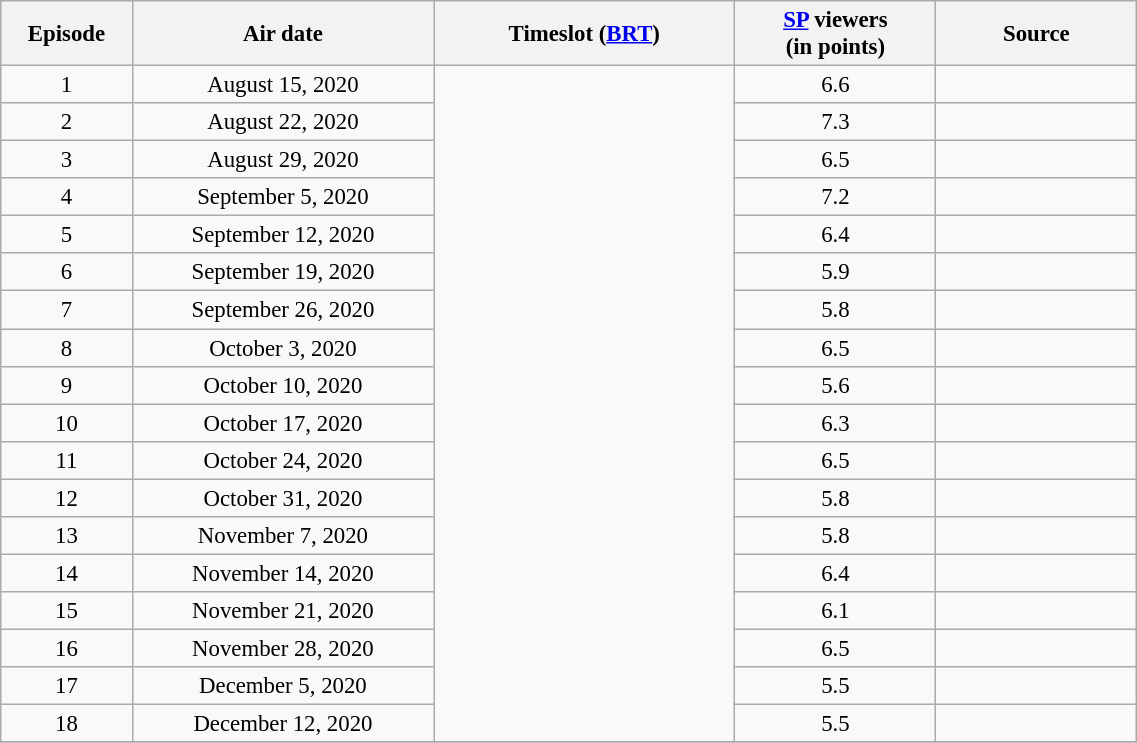<table class="wikitable sortable" style="text-align:center; font-size:95%; width: 60%">
<tr>
<th width="05.0%">Episode</th>
<th width="15.0%">Air date</th>
<th width="15.0%">Timeslot (<a href='#'>BRT</a>)</th>
<th width="10.0%"><a href='#'>SP</a> viewers<br>(in points)</th>
<th width="10.0%">Source</th>
</tr>
<tr>
<td>1</td>
<td>August 15, 2020</td>
<td rowspan=18></td>
<td>6.6</td>
<td></td>
</tr>
<tr>
<td>2</td>
<td>August 22, 2020</td>
<td>7.3</td>
<td></td>
</tr>
<tr>
<td>3</td>
<td>August 29, 2020</td>
<td>6.5</td>
<td></td>
</tr>
<tr>
<td>4</td>
<td>September 5, 2020</td>
<td>7.2</td>
<td></td>
</tr>
<tr>
<td>5</td>
<td>September 12, 2020</td>
<td>6.4</td>
<td></td>
</tr>
<tr>
<td>6</td>
<td>September 19, 2020</td>
<td>5.9</td>
<td></td>
</tr>
<tr>
<td>7</td>
<td>September 26, 2020</td>
<td>5.8</td>
<td></td>
</tr>
<tr>
<td>8</td>
<td>October 3, 2020</td>
<td>6.5</td>
<td></td>
</tr>
<tr>
<td>9</td>
<td>October 10, 2020</td>
<td>5.6</td>
<td></td>
</tr>
<tr>
<td>10</td>
<td>October 17, 2020</td>
<td>6.3</td>
<td></td>
</tr>
<tr>
<td>11</td>
<td>October 24, 2020</td>
<td>6.5</td>
<td></td>
</tr>
<tr>
<td>12</td>
<td>October 31, 2020</td>
<td>5.8</td>
<td></td>
</tr>
<tr>
<td>13</td>
<td>November 7, 2020</td>
<td>5.8</td>
<td></td>
</tr>
<tr>
<td>14</td>
<td>November 14, 2020</td>
<td>6.4</td>
<td></td>
</tr>
<tr>
<td>15</td>
<td>November 21, 2020</td>
<td>6.1</td>
<td></td>
</tr>
<tr>
<td>16</td>
<td>November 28, 2020</td>
<td>6.5</td>
<td></td>
</tr>
<tr>
<td>17</td>
<td>December 5, 2020</td>
<td>5.5</td>
<td></td>
</tr>
<tr>
<td>18</td>
<td>December 12, 2020</td>
<td>5.5</td>
<td></td>
</tr>
<tr>
</tr>
</table>
